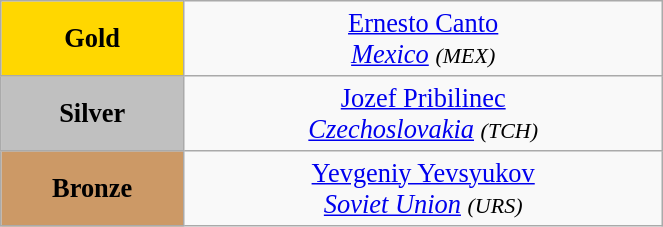<table class="wikitable" style=" text-align:center; font-size:110%;" width="35%">
<tr>
<td bgcolor="gold"><strong>Gold</strong></td>
<td> <a href='#'>Ernesto Canto</a><br><em><a href='#'>Mexico</a> <small>(MEX)</small></em></td>
</tr>
<tr>
<td bgcolor="silver"><strong>Silver</strong></td>
<td> <a href='#'>Jozef Pribilinec</a><br><em><a href='#'>Czechoslovakia</a> <small>(TCH)</small></em></td>
</tr>
<tr>
<td bgcolor="CC9966"><strong>Bronze</strong></td>
<td> <a href='#'>Yevgeniy Yevsyukov</a><br><em><a href='#'>Soviet Union</a> <small>(URS)</small></em></td>
</tr>
</table>
